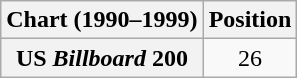<table class="wikitable sortable plainrowheaders" style="text-align:center">
<tr>
<th scope="col">Chart (1990–1999)</th>
<th scope="col">Position</th>
</tr>
<tr>
<th scope="row">US <em>Billboard</em> 200</th>
<td>26</td>
</tr>
</table>
